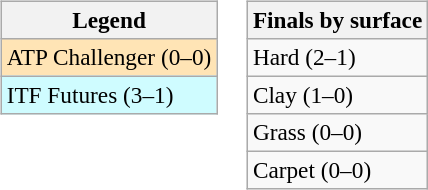<table>
<tr valign=top>
<td><br><table class=wikitable style=font-size:97%>
<tr>
<th>Legend</th>
</tr>
<tr bgcolor=moccasin>
<td>ATP Challenger (0–0)</td>
</tr>
<tr bgcolor=cffcff>
<td>ITF Futures (3–1)</td>
</tr>
</table>
</td>
<td><br><table class=wikitable style=font-size:97%>
<tr>
<th>Finals by surface</th>
</tr>
<tr>
<td>Hard (2–1)</td>
</tr>
<tr>
<td>Clay (1–0)</td>
</tr>
<tr>
<td>Grass (0–0)</td>
</tr>
<tr>
<td>Carpet (0–0)</td>
</tr>
</table>
</td>
</tr>
</table>
